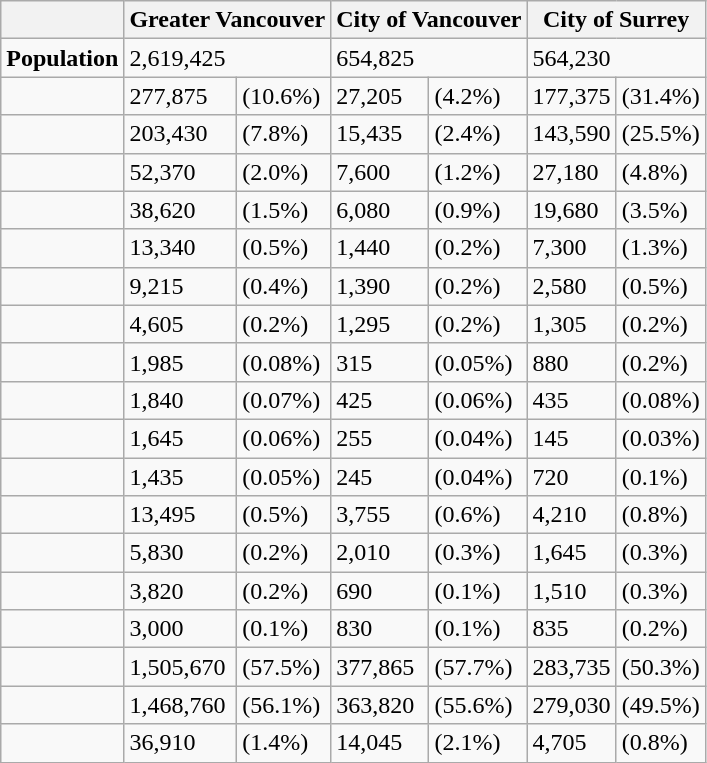<table class="wikitable">
<tr>
<th></th>
<th colspan="2">Greater Vancouver</th>
<th colspan="2">City of Vancouver</th>
<th colspan="2">City of Surrey</th>
</tr>
<tr>
<td><strong>Population</strong></td>
<td colspan="2">2,619,425</td>
<td colspan="2">654,825</td>
<td colspan="2">564,230</td>
</tr>
<tr>
<td><br></td>
<td>277,875</td>
<td>(10.6%)</td>
<td>27,205</td>
<td>(4.2%)</td>
<td>177,375</td>
<td>(31.4%)</td>
</tr>
<tr>
<td><br></td>
<td>203,430</td>
<td>(7.8%)</td>
<td>15,435</td>
<td>(2.4%)</td>
<td>143,590</td>
<td>(25.5%)</td>
</tr>
<tr>
<td><br></td>
<td>52,370</td>
<td>(2.0%)</td>
<td>7,600</td>
<td>(1.2%)</td>
<td>27,180</td>
<td>(4.8%)</td>
</tr>
<tr>
<td><br></td>
<td>38,620</td>
<td>(1.5%)</td>
<td>6,080</td>
<td>(0.9%)</td>
<td>19,680</td>
<td>(3.5%)</td>
</tr>
<tr>
<td><br></td>
<td>13,340</td>
<td>(0.5%)</td>
<td>1,440</td>
<td>(0.2%)</td>
<td>7,300</td>
<td>(1.3%)</td>
</tr>
<tr>
<td><br></td>
<td>9,215</td>
<td>(0.4%)</td>
<td>1,390</td>
<td>(0.2%)</td>
<td>2,580</td>
<td>(0.5%)</td>
</tr>
<tr>
<td><br></td>
<td>4,605</td>
<td>(0.2%)</td>
<td>1,295</td>
<td>(0.2%)</td>
<td>1,305</td>
<td>(0.2%)</td>
</tr>
<tr>
<td><br></td>
<td>1,985</td>
<td>(0.08%)</td>
<td>315</td>
<td>(0.05%)</td>
<td>880</td>
<td>(0.2%)</td>
</tr>
<tr>
<td><br></td>
<td>1,840</td>
<td>(0.07%)</td>
<td>425</td>
<td>(0.06%)</td>
<td>435</td>
<td>(0.08%)</td>
</tr>
<tr>
<td><br></td>
<td>1,645</td>
<td>(0.06%)</td>
<td>255</td>
<td>(0.04%)</td>
<td>145</td>
<td>(0.03%)</td>
</tr>
<tr>
<td><br></td>
<td>1,435</td>
<td>(0.05%)</td>
<td>245</td>
<td>(0.04%)</td>
<td>720</td>
<td>(0.1%)</td>
</tr>
<tr>
<td><br></td>
<td>13,495</td>
<td>(0.5%)</td>
<td>3,755</td>
<td>(0.6%)</td>
<td>4,210</td>
<td>(0.8%)</td>
</tr>
<tr>
<td><br></td>
<td>5,830</td>
<td>(0.2%)</td>
<td>2,010</td>
<td>(0.3%)</td>
<td>1,645</td>
<td>(0.3%)</td>
</tr>
<tr>
<td><br></td>
<td>3,820</td>
<td>(0.2%)</td>
<td>690</td>
<td>(0.1%)</td>
<td>1,510</td>
<td>(0.3%)</td>
</tr>
<tr>
<td><br></td>
<td>3,000</td>
<td>(0.1%)</td>
<td>830</td>
<td>(0.1%)</td>
<td>835</td>
<td>(0.2%)</td>
</tr>
<tr>
<td><br></td>
<td>1,505,670</td>
<td>(57.5%)</td>
<td>377,865</td>
<td>(57.7%)</td>
<td>283,735</td>
<td>(50.3%)</td>
</tr>
<tr>
<td><br></td>
<td>1,468,760</td>
<td>(56.1%)</td>
<td>363,820</td>
<td>(55.6%)</td>
<td>279,030</td>
<td>(49.5%)</td>
</tr>
<tr>
<td><br></td>
<td>36,910</td>
<td>(1.4%)</td>
<td>14,045</td>
<td>(2.1%)</td>
<td>4,705</td>
<td>(0.8%)</td>
</tr>
</table>
